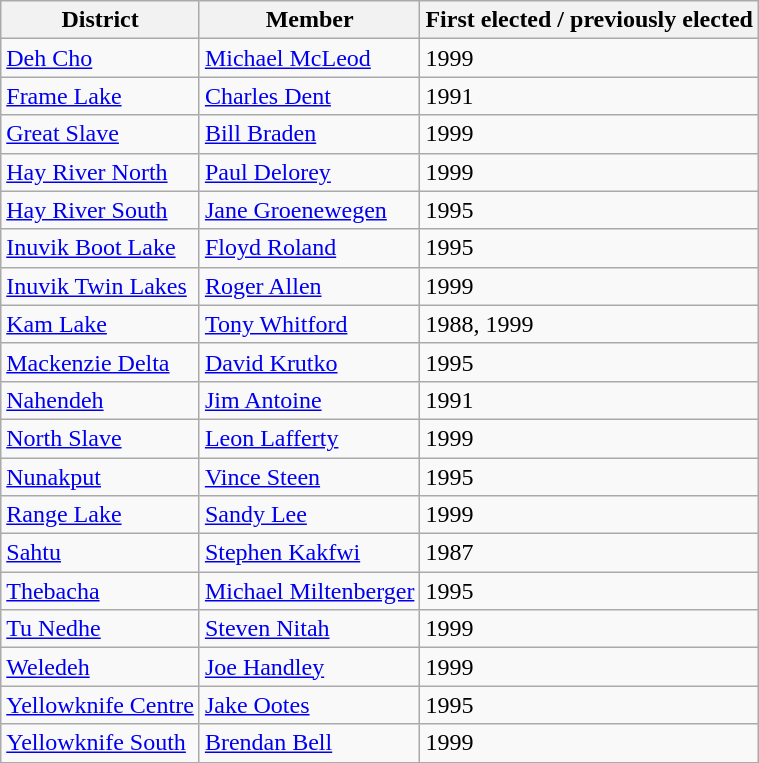<table class="wikitable sortable">
<tr>
<th>District</th>
<th>Member</th>
<th>First elected / previously elected</th>
</tr>
<tr>
<td><a href='#'>Deh Cho</a></td>
<td><a href='#'>Michael McLeod</a></td>
<td>1999</td>
</tr>
<tr>
<td><a href='#'>Frame Lake</a></td>
<td><a href='#'>Charles Dent</a></td>
<td>1991</td>
</tr>
<tr>
<td><a href='#'>Great Slave</a></td>
<td><a href='#'>Bill Braden</a></td>
<td>1999</td>
</tr>
<tr>
<td><a href='#'>Hay River North</a></td>
<td><a href='#'>Paul Delorey</a></td>
<td>1999</td>
</tr>
<tr>
<td><a href='#'>Hay River South</a></td>
<td><a href='#'>Jane Groenewegen</a></td>
<td>1995</td>
</tr>
<tr>
<td><a href='#'>Inuvik Boot Lake</a></td>
<td><a href='#'>Floyd Roland</a></td>
<td>1995</td>
</tr>
<tr>
<td><a href='#'>Inuvik Twin Lakes</a></td>
<td><a href='#'>Roger Allen</a></td>
<td>1999</td>
</tr>
<tr>
<td><a href='#'>Kam Lake</a></td>
<td><a href='#'>Tony Whitford</a></td>
<td>1988, 1999</td>
</tr>
<tr>
<td><a href='#'>Mackenzie Delta</a></td>
<td><a href='#'>David Krutko</a></td>
<td>1995</td>
</tr>
<tr>
<td><a href='#'>Nahendeh</a></td>
<td><a href='#'>Jim Antoine</a></td>
<td>1991</td>
</tr>
<tr>
<td><a href='#'>North Slave</a></td>
<td><a href='#'>Leon Lafferty</a></td>
<td>1999</td>
</tr>
<tr>
<td><a href='#'>Nunakput</a></td>
<td><a href='#'>Vince Steen</a></td>
<td>1995</td>
</tr>
<tr>
<td><a href='#'>Range Lake</a></td>
<td><a href='#'>Sandy Lee</a></td>
<td>1999</td>
</tr>
<tr>
<td><a href='#'>Sahtu</a></td>
<td><a href='#'>Stephen Kakfwi</a></td>
<td>1987</td>
</tr>
<tr>
<td><a href='#'>Thebacha</a></td>
<td><a href='#'>Michael Miltenberger</a></td>
<td>1995</td>
</tr>
<tr>
<td><a href='#'>Tu Nedhe</a></td>
<td><a href='#'>Steven Nitah</a></td>
<td>1999</td>
</tr>
<tr>
<td><a href='#'>Weledeh</a></td>
<td><a href='#'>Joe Handley</a></td>
<td>1999</td>
</tr>
<tr>
<td><a href='#'>Yellowknife Centre</a></td>
<td><a href='#'>Jake Ootes</a></td>
<td>1995</td>
</tr>
<tr>
<td><a href='#'>Yellowknife South</a></td>
<td><a href='#'>Brendan Bell</a></td>
<td>1999</td>
</tr>
</table>
